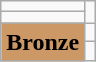<table class="wikitable">
<tr>
<td></td>
</tr>
<tr>
<td></td>
</tr>
<tr>
<td rowspan="2" bgcolor="#cc9966"><strong>Bronze</strong></td>
<td></td>
</tr>
<tr>
<td></td>
</tr>
</table>
